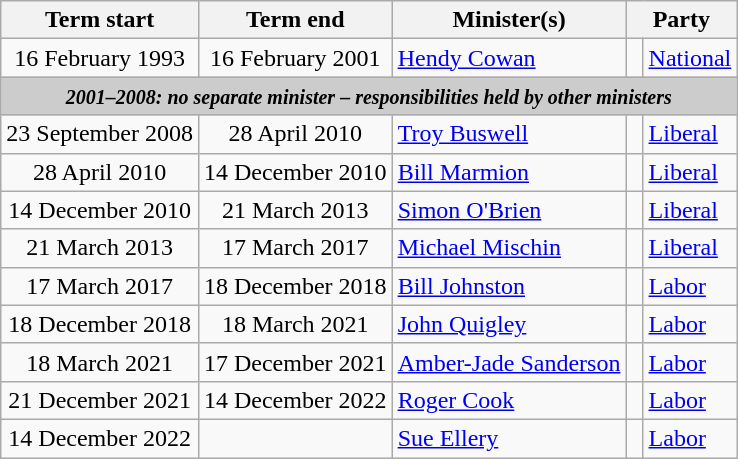<table class="wikitable">
<tr>
<th>Term start</th>
<th>Term end</th>
<th>Minister(s)</th>
<th colspan="2">Party</th>
</tr>
<tr>
<td align=center>16 February 1993</td>
<td align=center>16 February 2001</td>
<td><a href='#'>Hendy Cowan</a></td>
<td> </td>
<td><a href='#'>National</a></td>
</tr>
<tr>
<th colspan=5 style="background: #cccccc;"><small><strong><em>2001–2008: no separate minister – responsibilities held by other ministers</em></strong></small></th>
</tr>
<tr>
<td align=center>23 September 2008</td>
<td align=center>28 April 2010</td>
<td><a href='#'>Troy Buswell</a></td>
<td> </td>
<td><a href='#'>Liberal</a></td>
</tr>
<tr>
<td align=center>28 April 2010</td>
<td align=center>14 December 2010</td>
<td><a href='#'>Bill Marmion</a></td>
<td> </td>
<td><a href='#'>Liberal</a></td>
</tr>
<tr>
<td align=center>14 December 2010</td>
<td align=center>21 March 2013</td>
<td><a href='#'>Simon O'Brien</a></td>
<td> </td>
<td><a href='#'>Liberal</a></td>
</tr>
<tr>
<td align=center>21 March 2013</td>
<td align=center>17 March 2017</td>
<td><a href='#'>Michael Mischin</a></td>
<td> </td>
<td><a href='#'>Liberal</a></td>
</tr>
<tr>
<td align=center>17 March 2017</td>
<td align=center>18 December 2018</td>
<td><a href='#'>Bill Johnston</a></td>
<td> </td>
<td><a href='#'>Labor</a></td>
</tr>
<tr>
<td align=center>18 December 2018</td>
<td align=center>18 March 2021</td>
<td><a href='#'>John Quigley</a></td>
<td> </td>
<td><a href='#'>Labor</a></td>
</tr>
<tr>
<td align=center>18 March 2021</td>
<td align=center>17 December 2021</td>
<td><a href='#'>Amber-Jade Sanderson</a></td>
<td> </td>
<td><a href='#'>Labor</a></td>
</tr>
<tr>
<td align=center>21 December 2021</td>
<td align=center>14 December 2022</td>
<td><a href='#'>Roger Cook</a></td>
<td> </td>
<td><a href='#'>Labor</a></td>
</tr>
<tr>
<td align=center>14 December 2022</td>
<td align=center></td>
<td><a href='#'>Sue Ellery</a></td>
<td> </td>
<td><a href='#'>Labor</a></td>
</tr>
</table>
